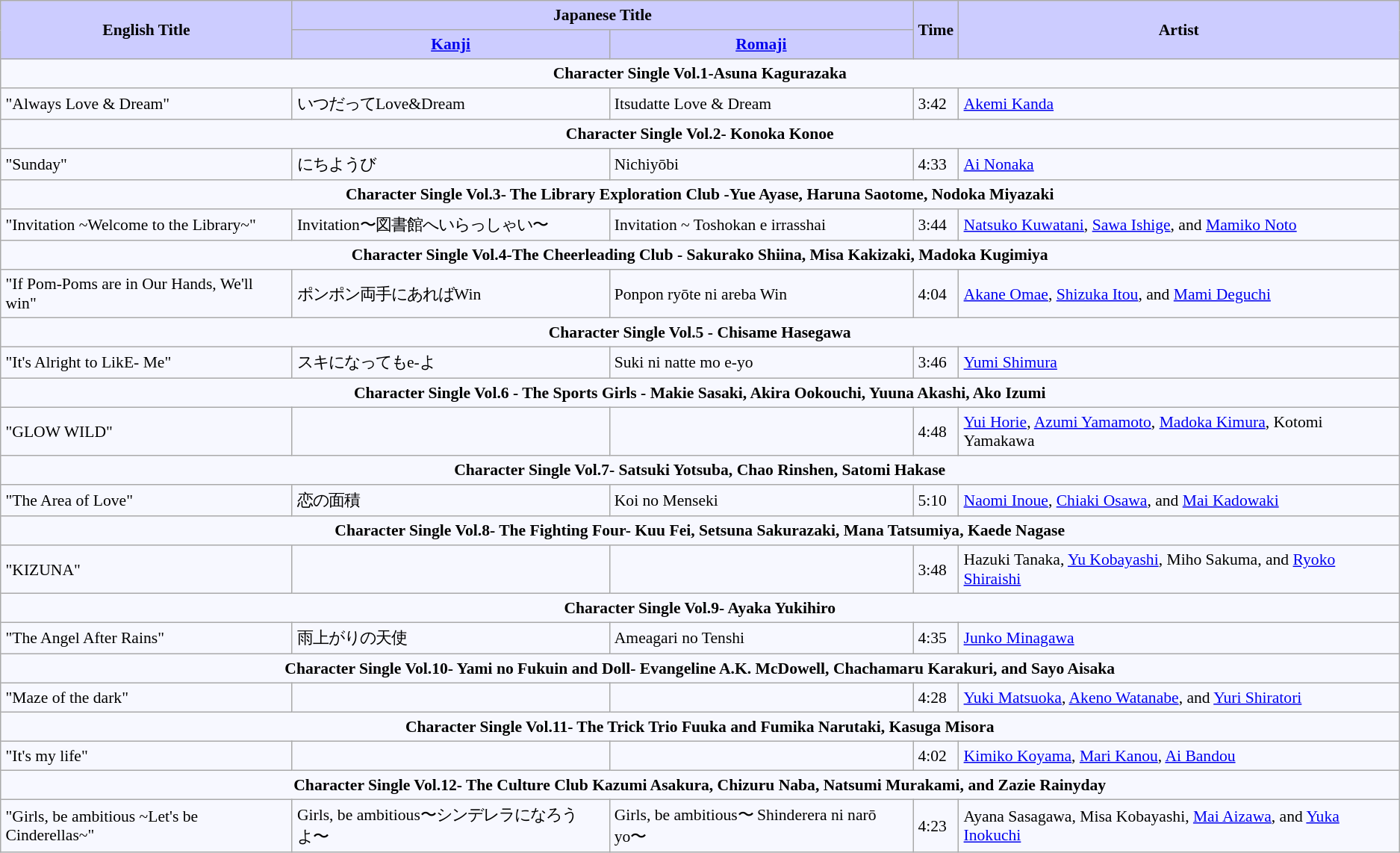<table border="" cellpadding="4" cellspacing="0" style="border: 1px #aaaaaa solid; border-collapse: collapse; padding: 0.2em; margin: 1em 1em 1em 0; background: #f7f8ff; font-size:0.9em">
<tr valign="middle" bgcolor="#ccccff">
<th rowspan="2">English Title</th>
<th colspan="2">Japanese Title</th>
<th rowspan="2">Time</th>
<th rowspan="2">Artist</th>
</tr>
<tr bgcolor="#ccccff">
<th><a href='#'>Kanji</a></th>
<th><a href='#'>Romaji</a></th>
</tr>
<tr>
<th colspan=6>Character Single Vol.1-Asuna Kagurazaka</th>
</tr>
<tr>
<td>"Always Love & Dream"</td>
<td>いつだってLove&Dream</td>
<td>Itsudatte Love & Dream</td>
<td>3:42</td>
<td><a href='#'>Akemi Kanda</a></td>
</tr>
<tr>
<th colspan=6>Character Single Vol.2- Konoka Konoe</th>
</tr>
<tr>
<td>"Sunday"</td>
<td>にちようび</td>
<td>Nichiyōbi</td>
<td>4:33</td>
<td><a href='#'>Ai Nonaka</a></td>
</tr>
<tr>
<th colspan=6>Character Single Vol.3- The Library Exploration Club -Yue Ayase, Haruna Saotome, Nodoka Miyazaki</th>
</tr>
<tr>
<td>"Invitation ~Welcome to the Library~"</td>
<td>Invitation〜図書館へいらっしゃい〜</td>
<td>Invitation ~ Toshokan e irrasshai</td>
<td>3:44</td>
<td><a href='#'>Natsuko Kuwatani</a>, <a href='#'>Sawa Ishige</a>, and <a href='#'>Mamiko Noto</a></td>
</tr>
<tr>
<th colspan=6>Character Single Vol.4-The Cheerleading Club - Sakurako Shiina, Misa Kakizaki, Madoka Kugimiya</th>
</tr>
<tr>
<td>"If Pom-Poms are in Our Hands, We'll win"</td>
<td>ポンポン両手にあればWin</td>
<td>Ponpon ryōte ni areba Win</td>
<td>4:04</td>
<td><a href='#'>Akane Omae</a>, <a href='#'>Shizuka Itou</a>, and <a href='#'>Mami Deguchi</a></td>
</tr>
<tr>
<th colspan=6>Character Single Vol.5 - Chisame Hasegawa</th>
</tr>
<tr>
<td>"It's Alright to LikE- Me"</td>
<td>スキになってもe-よ</td>
<td>Suki ni natte mo e-yo</td>
<td>3:46</td>
<td><a href='#'>Yumi Shimura</a></td>
</tr>
<tr>
<th colspan=6>Character Single Vol.6 - The Sports Girls - Makie Sasaki, Akira Ookouchi, Yuuna Akashi, Ako Izumi</th>
</tr>
<tr>
<td>"GLOW WILD"</td>
<td></td>
<td></td>
<td>4:48</td>
<td><a href='#'>Yui Horie</a>, <a href='#'>Azumi Yamamoto</a>, <a href='#'>Madoka Kimura</a>, Kotomi Yamakawa</td>
</tr>
<tr>
<th colspan=6>Character Single Vol.7- Satsuki Yotsuba, Chao Rinshen, Satomi Hakase</th>
</tr>
<tr>
<td>"The Area of Love"</td>
<td>恋の面積</td>
<td>Koi no Menseki</td>
<td>5:10</td>
<td><a href='#'>Naomi Inoue</a>, <a href='#'>Chiaki Osawa</a>, and <a href='#'>Mai Kadowaki</a></td>
</tr>
<tr>
<th colspan=6>Character Single Vol.8- The Fighting Four- Kuu Fei, Setsuna Sakurazaki, Mana Tatsumiya, Kaede Nagase</th>
</tr>
<tr>
<td>"KIZUNA"</td>
<td></td>
<td></td>
<td>3:48</td>
<td>Hazuki Tanaka, <a href='#'>Yu Kobayashi</a>, Miho Sakuma, and <a href='#'>Ryoko Shiraishi</a></td>
</tr>
<tr>
<th colspan=6>Character Single Vol.9-  Ayaka Yukihiro</th>
</tr>
<tr>
<td>"The Angel After Rains"</td>
<td>雨上がりの天使</td>
<td>Ameagari no Tenshi</td>
<td>4:35</td>
<td><a href='#'>Junko Minagawa</a></td>
</tr>
<tr>
<th colspan=6>Character Single Vol.10- Yami no Fukuin and Doll- Evangeline A.K. McDowell, Chachamaru Karakuri, and Sayo Aisaka</th>
</tr>
<tr>
<td>"Maze of the dark"</td>
<td></td>
<td></td>
<td>4:28</td>
<td><a href='#'>Yuki Matsuoka</a>, <a href='#'>Akeno Watanabe</a>, and <a href='#'>Yuri Shiratori</a></td>
</tr>
<tr>
<th colspan=6>Character Single Vol.11- The Trick Trio Fuuka and Fumika Narutaki, Kasuga Misora</th>
</tr>
<tr>
<td>"It's my life"</td>
<td></td>
<td></td>
<td>4:02</td>
<td><a href='#'>Kimiko Koyama</a>, <a href='#'>Mari Kanou</a>, <a href='#'>Ai Bandou</a></td>
</tr>
<tr>
<th colspan=6>Character Single Vol.12- The Culture Club Kazumi Asakura, Chizuru Naba, Natsumi Murakami, and Zazie Rainyday</th>
</tr>
<tr>
<td>"Girls, be ambitious ~Let's be Cinderellas~"</td>
<td>Girls, be ambitious〜シンデレラになろうよ〜</td>
<td>Girls, be ambitious〜 Shinderera ni narō yo〜</td>
<td>4:23</td>
<td>Ayana Sasagawa, Misa Kobayashi, <a href='#'>Mai Aizawa</a>, and <a href='#'>Yuka Inokuchi</a></td>
</tr>
</table>
